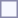<table style="border:1px solid #8888aa; background-color:#f7f8ff; padding:5px; font-size:95%; margin: 0px 12px 12px 0px;">
</table>
